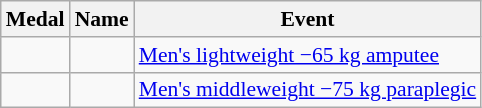<table class="wikitable sortable" style="font-size:90%">
<tr>
<th>Medal</th>
<th>Name</th>
<th>Event</th>
</tr>
<tr>
<td></td>
<td></td>
<td><a href='#'>Men's lightweight −65 kg amputee</a></td>
</tr>
<tr>
<td></td>
<td></td>
<td><a href='#'>Men's middleweight −75 kg paraplegic</a></td>
</tr>
</table>
